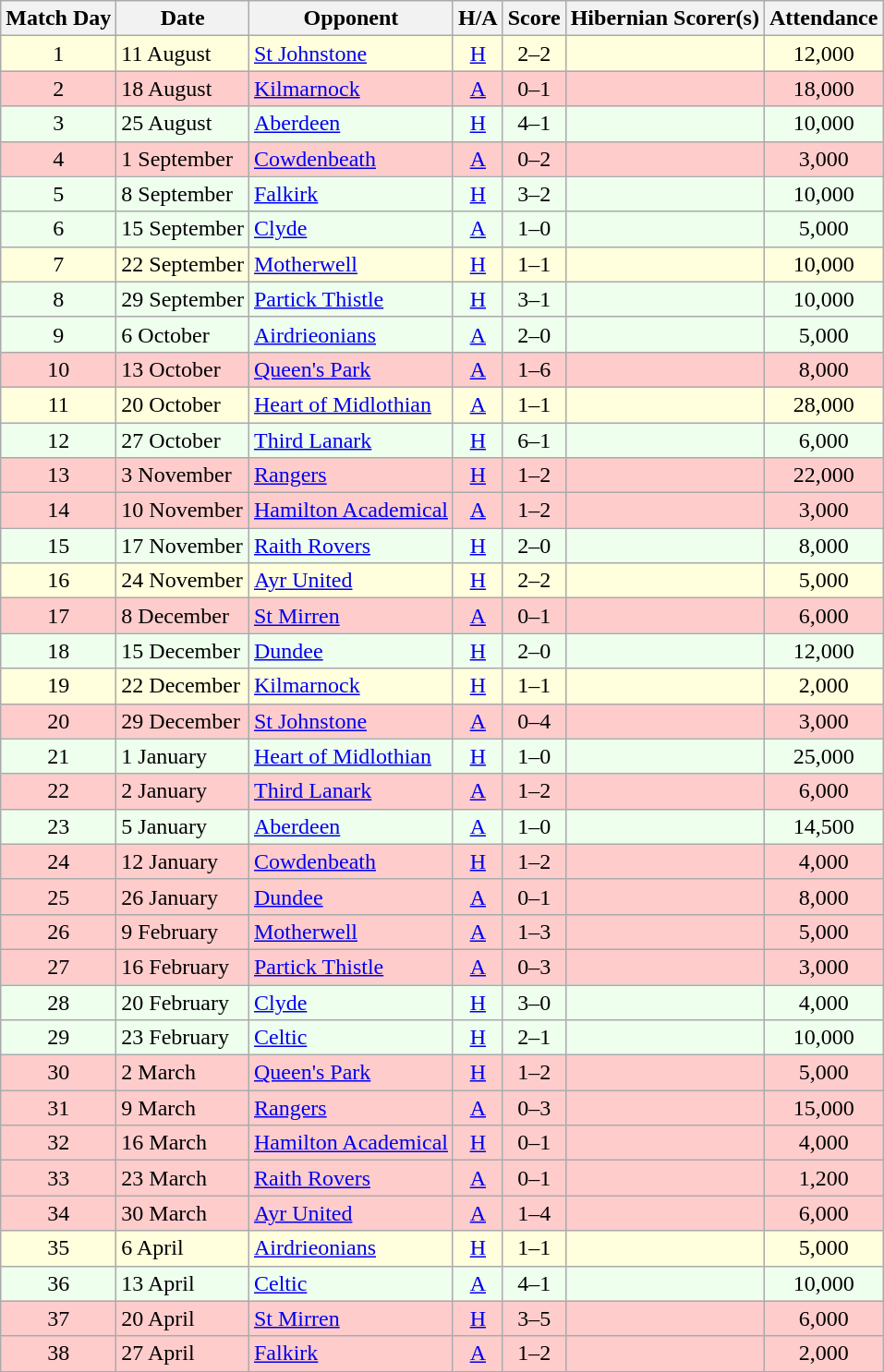<table class="wikitable" style="text-align:center">
<tr>
<th>Match Day</th>
<th>Date</th>
<th>Opponent</th>
<th>H/A</th>
<th>Score</th>
<th>Hibernian Scorer(s)</th>
<th>Attendance</th>
</tr>
<tr bgcolor=#FFFFDD>
<td>1</td>
<td align=left>11 August</td>
<td align=left><a href='#'>St Johnstone</a></td>
<td><a href='#'>H</a></td>
<td>2–2</td>
<td align=left></td>
<td>12,000</td>
</tr>
<tr bgcolor=#FFCCCC>
<td>2</td>
<td align=left>18 August</td>
<td align=left><a href='#'>Kilmarnock</a></td>
<td><a href='#'>A</a></td>
<td>0–1</td>
<td align=left></td>
<td>18,000</td>
</tr>
<tr bgcolor=#EEFFEE>
<td>3</td>
<td align=left>25 August</td>
<td align=left><a href='#'>Aberdeen</a></td>
<td><a href='#'>H</a></td>
<td>4–1</td>
<td align=left></td>
<td>10,000</td>
</tr>
<tr bgcolor=#FFCCCC>
<td>4</td>
<td align=left>1 September</td>
<td align=left><a href='#'>Cowdenbeath</a></td>
<td><a href='#'>A</a></td>
<td>0–2</td>
<td align=left></td>
<td>3,000</td>
</tr>
<tr bgcolor=#EEFFEE>
<td>5</td>
<td align=left>8 September</td>
<td align=left><a href='#'>Falkirk</a></td>
<td><a href='#'>H</a></td>
<td>3–2</td>
<td align=left></td>
<td>10,000</td>
</tr>
<tr bgcolor=#EEFFEE>
<td>6</td>
<td align=left>15 September</td>
<td align=left><a href='#'>Clyde</a></td>
<td><a href='#'>A</a></td>
<td>1–0</td>
<td align=left></td>
<td>5,000</td>
</tr>
<tr bgcolor=#FFFFDD>
<td>7</td>
<td align=left>22 September</td>
<td align=left><a href='#'>Motherwell</a></td>
<td><a href='#'>H</a></td>
<td>1–1</td>
<td align=left></td>
<td>10,000</td>
</tr>
<tr bgcolor=#EEFFEE>
<td>8</td>
<td align=left>29 September</td>
<td align=left><a href='#'>Partick Thistle</a></td>
<td><a href='#'>H</a></td>
<td>3–1</td>
<td align=left></td>
<td>10,000</td>
</tr>
<tr bgcolor=#EEFFEE>
<td>9</td>
<td align=left>6 October</td>
<td align=left><a href='#'>Airdrieonians</a></td>
<td><a href='#'>A</a></td>
<td>2–0</td>
<td align=left></td>
<td>5,000</td>
</tr>
<tr bgcolor=#FFCCCC>
<td>10</td>
<td align=left>13 October</td>
<td align=left><a href='#'>Queen's Park</a></td>
<td><a href='#'>A</a></td>
<td>1–6</td>
<td align=left></td>
<td>8,000</td>
</tr>
<tr bgcolor=#FFFFDD>
<td>11</td>
<td align=left>20 October</td>
<td align=left><a href='#'>Heart of Midlothian</a></td>
<td><a href='#'>A</a></td>
<td>1–1</td>
<td align=left></td>
<td>28,000</td>
</tr>
<tr bgcolor=#EEFFEE>
<td>12</td>
<td align=left>27 October</td>
<td align=left><a href='#'>Third Lanark</a></td>
<td><a href='#'>H</a></td>
<td>6–1</td>
<td align=left></td>
<td>6,000</td>
</tr>
<tr bgcolor=#FFCCCC>
<td>13</td>
<td align=left>3 November</td>
<td align=left><a href='#'>Rangers</a></td>
<td><a href='#'>H</a></td>
<td>1–2</td>
<td align=left></td>
<td>22,000</td>
</tr>
<tr bgcolor=#FFCCCC>
<td>14</td>
<td align=left>10 November</td>
<td align=left><a href='#'>Hamilton Academical</a></td>
<td><a href='#'>A</a></td>
<td>1–2</td>
<td align=left></td>
<td>3,000</td>
</tr>
<tr bgcolor=#EEFFEE>
<td>15</td>
<td align=left>17 November</td>
<td align=left><a href='#'>Raith Rovers</a></td>
<td><a href='#'>H</a></td>
<td>2–0</td>
<td align=left></td>
<td>8,000</td>
</tr>
<tr bgcolor=#FFFFDD>
<td>16</td>
<td align=left>24 November</td>
<td align=left><a href='#'>Ayr United</a></td>
<td><a href='#'>H</a></td>
<td>2–2</td>
<td align=left></td>
<td>5,000</td>
</tr>
<tr bgcolor=#FFCCCC>
<td>17</td>
<td align=left>8 December</td>
<td align=left><a href='#'>St Mirren</a></td>
<td><a href='#'>A</a></td>
<td>0–1</td>
<td align=left></td>
<td>6,000</td>
</tr>
<tr bgcolor=#EEFFEE>
<td>18</td>
<td align=left>15 December</td>
<td align=left><a href='#'>Dundee</a></td>
<td><a href='#'>H</a></td>
<td>2–0</td>
<td align=left></td>
<td>12,000</td>
</tr>
<tr bgcolor=#FFFFDD>
<td>19</td>
<td align=left>22 December</td>
<td align=left><a href='#'>Kilmarnock</a></td>
<td><a href='#'>H</a></td>
<td>1–1</td>
<td align=left></td>
<td>2,000</td>
</tr>
<tr bgcolor=#FFCCCC>
<td>20</td>
<td align=left>29 December</td>
<td align=left><a href='#'>St Johnstone</a></td>
<td><a href='#'>A</a></td>
<td>0–4</td>
<td align=left></td>
<td>3,000</td>
</tr>
<tr bgcolor=#EEFFEE>
<td>21</td>
<td align=left>1 January</td>
<td align=left><a href='#'>Heart of Midlothian</a></td>
<td><a href='#'>H</a></td>
<td>1–0</td>
<td align=left></td>
<td>25,000</td>
</tr>
<tr bgcolor=#FFCCCC>
<td>22</td>
<td align=left>2 January</td>
<td align=left><a href='#'>Third Lanark</a></td>
<td><a href='#'>A</a></td>
<td>1–2</td>
<td align=left></td>
<td>6,000</td>
</tr>
<tr bgcolor=#EEFFEE>
<td>23</td>
<td align=left>5 January</td>
<td align=left><a href='#'>Aberdeen</a></td>
<td><a href='#'>A</a></td>
<td>1–0</td>
<td align=left></td>
<td>14,500</td>
</tr>
<tr bgcolor=#FFCCCC>
<td>24</td>
<td align=left>12 January</td>
<td align=left><a href='#'>Cowdenbeath</a></td>
<td><a href='#'>H</a></td>
<td>1–2</td>
<td align=left></td>
<td>4,000</td>
</tr>
<tr bgcolor=#FFCCCC>
<td>25</td>
<td align=left>26 January</td>
<td align=left><a href='#'>Dundee</a></td>
<td><a href='#'>A</a></td>
<td>0–1</td>
<td align=left></td>
<td>8,000</td>
</tr>
<tr bgcolor=#FFCCCC>
<td>26</td>
<td align=left>9 February</td>
<td align=left><a href='#'>Motherwell</a></td>
<td><a href='#'>A</a></td>
<td>1–3</td>
<td align=left></td>
<td>5,000</td>
</tr>
<tr bgcolor=#FFCCCC>
<td>27</td>
<td align=left>16 February</td>
<td align=left><a href='#'>Partick Thistle</a></td>
<td><a href='#'>A</a></td>
<td>0–3</td>
<td align=left></td>
<td>3,000</td>
</tr>
<tr bgcolor=#EEFFEE>
<td>28</td>
<td align=left>20 February</td>
<td align=left><a href='#'>Clyde</a></td>
<td><a href='#'>H</a></td>
<td>3–0</td>
<td align=left></td>
<td>4,000</td>
</tr>
<tr bgcolor=#EEFFEE>
<td>29</td>
<td align=left>23 February</td>
<td align=left><a href='#'>Celtic</a></td>
<td><a href='#'>H</a></td>
<td>2–1</td>
<td align=left></td>
<td>10,000</td>
</tr>
<tr bgcolor=#FFCCCC>
<td>30</td>
<td align=left>2 March</td>
<td align=left><a href='#'>Queen's Park</a></td>
<td><a href='#'>H</a></td>
<td>1–2</td>
<td align=left></td>
<td>5,000</td>
</tr>
<tr bgcolor=#FFCCCC>
<td>31</td>
<td align=left>9 March</td>
<td align=left><a href='#'>Rangers</a></td>
<td><a href='#'>A</a></td>
<td>0–3</td>
<td align=left></td>
<td>15,000</td>
</tr>
<tr bgcolor=#FFCCCC>
<td>32</td>
<td align=left>16 March</td>
<td align=left><a href='#'>Hamilton Academical</a></td>
<td><a href='#'>H</a></td>
<td>0–1</td>
<td align=left></td>
<td>4,000</td>
</tr>
<tr bgcolor=#FFCCCC>
<td>33</td>
<td align=left>23 March</td>
<td align=left><a href='#'>Raith Rovers</a></td>
<td><a href='#'>A</a></td>
<td>0–1</td>
<td align=left></td>
<td>1,200</td>
</tr>
<tr bgcolor=#FFCCCC>
<td>34</td>
<td align=left>30 March</td>
<td align=left><a href='#'>Ayr United</a></td>
<td><a href='#'>A</a></td>
<td>1–4</td>
<td align=left></td>
<td>6,000</td>
</tr>
<tr bgcolor=#FFFFDD>
<td>35</td>
<td align=left>6 April</td>
<td align=left><a href='#'>Airdrieonians</a></td>
<td><a href='#'>H</a></td>
<td>1–1</td>
<td align=left></td>
<td>5,000</td>
</tr>
<tr bgcolor=#EEFFEE>
<td>36</td>
<td align=left>13 April</td>
<td align=left><a href='#'>Celtic</a></td>
<td><a href='#'>A</a></td>
<td>4–1</td>
<td align=left></td>
<td>10,000</td>
</tr>
<tr bgcolor=#FFCCCC>
<td>37</td>
<td align=left>20 April</td>
<td align=left><a href='#'>St Mirren</a></td>
<td><a href='#'>H</a></td>
<td>3–5</td>
<td align=left></td>
<td>6,000</td>
</tr>
<tr bgcolor=#FFCCCC>
<td>38</td>
<td align=left>27 April</td>
<td align=left><a href='#'>Falkirk</a></td>
<td><a href='#'>A</a></td>
<td>1–2</td>
<td align=left></td>
<td>2,000</td>
</tr>
</table>
